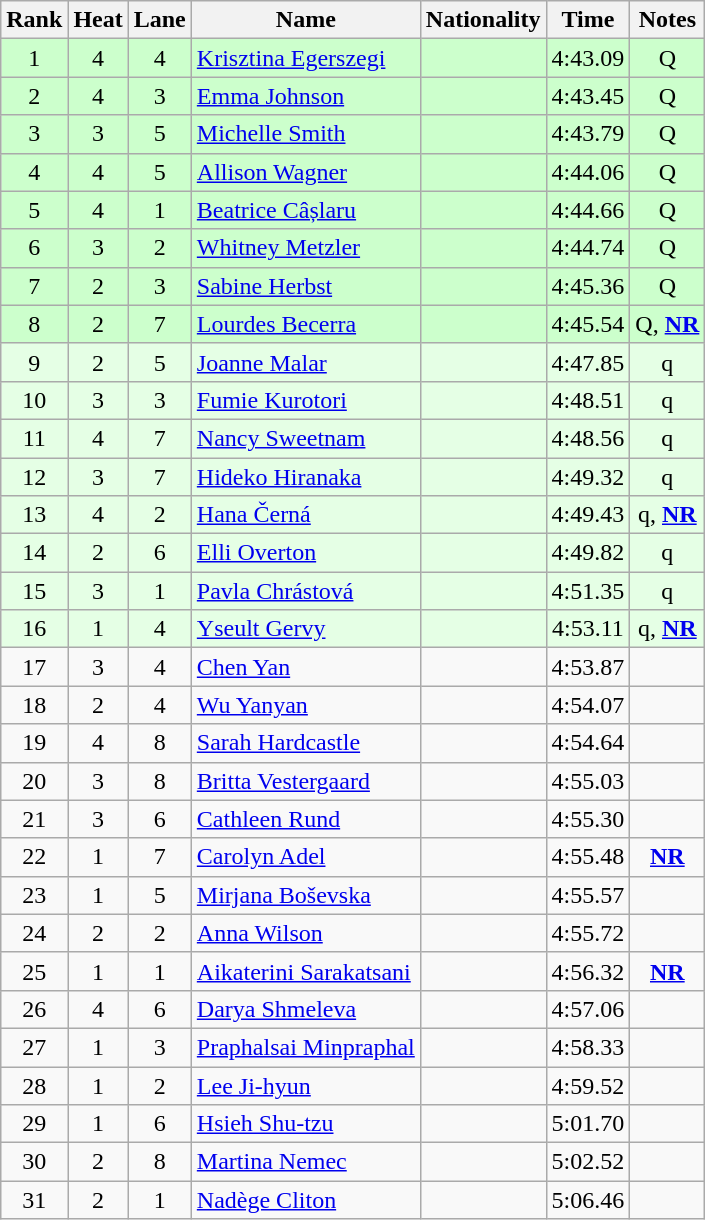<table class="wikitable sortable" style="text-align:center">
<tr>
<th>Rank</th>
<th>Heat</th>
<th>Lane</th>
<th>Name</th>
<th>Nationality</th>
<th>Time</th>
<th>Notes</th>
</tr>
<tr bgcolor=#cfc>
<td>1</td>
<td>4</td>
<td>4</td>
<td align=left><a href='#'>Krisztina Egerszegi</a></td>
<td align=left></td>
<td>4:43.09</td>
<td>Q</td>
</tr>
<tr bgcolor=#cfc>
<td>2</td>
<td>4</td>
<td>3</td>
<td align=left><a href='#'>Emma Johnson</a></td>
<td align=left></td>
<td>4:43.45</td>
<td>Q</td>
</tr>
<tr bgcolor=#cfc>
<td>3</td>
<td>3</td>
<td>5</td>
<td align=left><a href='#'>Michelle Smith</a></td>
<td align=left></td>
<td>4:43.79</td>
<td>Q</td>
</tr>
<tr bgcolor=#cfc>
<td>4</td>
<td>4</td>
<td>5</td>
<td align=left><a href='#'>Allison Wagner</a></td>
<td align=left></td>
<td>4:44.06</td>
<td>Q</td>
</tr>
<tr bgcolor=#cfc>
<td>5</td>
<td>4</td>
<td>1</td>
<td align=left><a href='#'>Beatrice Câșlaru</a></td>
<td align=left></td>
<td>4:44.66</td>
<td>Q</td>
</tr>
<tr bgcolor=#cfc>
<td>6</td>
<td>3</td>
<td>2</td>
<td align=left><a href='#'>Whitney Metzler</a></td>
<td align=left></td>
<td>4:44.74</td>
<td>Q</td>
</tr>
<tr bgcolor=#cfc>
<td>7</td>
<td>2</td>
<td>3</td>
<td align=left><a href='#'>Sabine Herbst</a></td>
<td align=left></td>
<td>4:45.36</td>
<td>Q</td>
</tr>
<tr bgcolor=#cfc>
<td>8</td>
<td>2</td>
<td>7</td>
<td align=left><a href='#'>Lourdes Becerra</a></td>
<td align=left></td>
<td>4:45.54</td>
<td>Q, <strong><a href='#'>NR</a></strong></td>
</tr>
<tr bgcolor=e5ffe5>
<td>9</td>
<td>2</td>
<td>5</td>
<td align=left><a href='#'>Joanne Malar</a></td>
<td align=left></td>
<td>4:47.85</td>
<td>q</td>
</tr>
<tr bgcolor=e5ffe5>
<td>10</td>
<td>3</td>
<td>3</td>
<td align=left><a href='#'>Fumie Kurotori</a></td>
<td align=left></td>
<td>4:48.51</td>
<td>q</td>
</tr>
<tr bgcolor=e5ffe5>
<td>11</td>
<td>4</td>
<td>7</td>
<td align=left><a href='#'>Nancy Sweetnam</a></td>
<td align=left></td>
<td>4:48.56</td>
<td>q</td>
</tr>
<tr bgcolor=e5ffe5>
<td>12</td>
<td>3</td>
<td>7</td>
<td align=left><a href='#'>Hideko Hiranaka</a></td>
<td align=left></td>
<td>4:49.32</td>
<td>q</td>
</tr>
<tr bgcolor=e5ffe5>
<td>13</td>
<td>4</td>
<td>2</td>
<td align=left><a href='#'>Hana Černá</a></td>
<td align=left></td>
<td>4:49.43</td>
<td>q, <strong><a href='#'>NR</a></strong></td>
</tr>
<tr bgcolor=e5ffe5>
<td>14</td>
<td>2</td>
<td>6</td>
<td align=left><a href='#'>Elli Overton</a></td>
<td align=left></td>
<td>4:49.82</td>
<td>q</td>
</tr>
<tr bgcolor=e5ffe5>
<td>15</td>
<td>3</td>
<td>1</td>
<td align=left><a href='#'>Pavla Chrástová</a></td>
<td align=left></td>
<td>4:51.35</td>
<td>q</td>
</tr>
<tr bgcolor=e5ffe5>
<td>16</td>
<td>1</td>
<td>4</td>
<td align=left><a href='#'>Yseult Gervy</a></td>
<td align=left></td>
<td>4:53.11</td>
<td>q, <strong><a href='#'>NR</a></strong></td>
</tr>
<tr>
<td>17</td>
<td>3</td>
<td>4</td>
<td align=left><a href='#'>Chen Yan</a></td>
<td align=left></td>
<td>4:53.87</td>
<td></td>
</tr>
<tr>
<td>18</td>
<td>2</td>
<td>4</td>
<td align=left><a href='#'>Wu Yanyan</a></td>
<td align=left></td>
<td>4:54.07</td>
<td></td>
</tr>
<tr>
<td>19</td>
<td>4</td>
<td>8</td>
<td align=left><a href='#'>Sarah Hardcastle</a></td>
<td align=left></td>
<td>4:54.64</td>
<td></td>
</tr>
<tr>
<td>20</td>
<td>3</td>
<td>8</td>
<td align=left><a href='#'>Britta Vestergaard</a></td>
<td align=left></td>
<td>4:55.03</td>
<td></td>
</tr>
<tr>
<td>21</td>
<td>3</td>
<td>6</td>
<td align=left><a href='#'>Cathleen Rund</a></td>
<td align=left></td>
<td>4:55.30</td>
<td></td>
</tr>
<tr>
<td>22</td>
<td>1</td>
<td>7</td>
<td align=left><a href='#'>Carolyn Adel</a></td>
<td align=left></td>
<td>4:55.48</td>
<td><strong><a href='#'>NR</a></strong></td>
</tr>
<tr>
<td>23</td>
<td>1</td>
<td>5</td>
<td align=left><a href='#'>Mirjana Boševska</a></td>
<td align=left></td>
<td>4:55.57</td>
<td></td>
</tr>
<tr>
<td>24</td>
<td>2</td>
<td>2</td>
<td align=left><a href='#'>Anna Wilson</a></td>
<td align=left></td>
<td>4:55.72</td>
<td></td>
</tr>
<tr>
<td>25</td>
<td>1</td>
<td>1</td>
<td align=left><a href='#'>Aikaterini Sarakatsani</a></td>
<td align=left></td>
<td>4:56.32</td>
<td><strong><a href='#'>NR</a></strong></td>
</tr>
<tr>
<td>26</td>
<td>4</td>
<td>6</td>
<td align=left><a href='#'>Darya Shmeleva</a></td>
<td align=left></td>
<td>4:57.06</td>
<td></td>
</tr>
<tr>
<td>27</td>
<td>1</td>
<td>3</td>
<td align=left><a href='#'>Praphalsai Minpraphal</a></td>
<td align=left></td>
<td>4:58.33</td>
<td></td>
</tr>
<tr>
<td>28</td>
<td>1</td>
<td>2</td>
<td align=left><a href='#'>Lee Ji-hyun</a></td>
<td align=left></td>
<td>4:59.52</td>
<td></td>
</tr>
<tr>
<td>29</td>
<td>1</td>
<td>6</td>
<td align=left><a href='#'>Hsieh Shu-tzu</a></td>
<td align=left></td>
<td>5:01.70</td>
<td></td>
</tr>
<tr>
<td>30</td>
<td>2</td>
<td>8</td>
<td align=left><a href='#'>Martina Nemec</a></td>
<td align=left></td>
<td>5:02.52</td>
<td></td>
</tr>
<tr>
<td>31</td>
<td>2</td>
<td>1</td>
<td align=left><a href='#'>Nadège Cliton</a></td>
<td align=left></td>
<td>5:06.46</td>
<td></td>
</tr>
</table>
